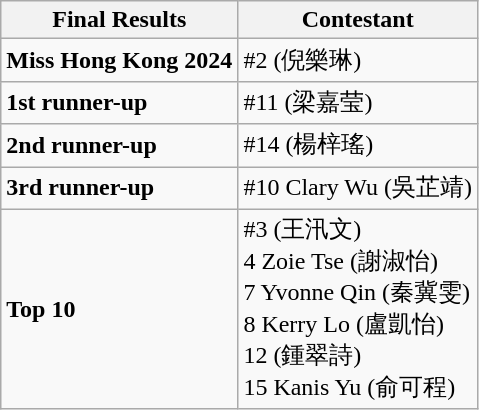<table class="wikitable">
<tr>
<th>Final Results</th>
<th>Contestant</th>
</tr>
<tr>
<td><strong>Miss Hong Kong 2024</strong></td>
<td>#2  (倪樂琳)</td>
</tr>
<tr>
<td><strong>1st runner-up</strong></td>
<td>#11  (梁嘉莹)</td>
</tr>
<tr>
<td><strong>2nd runner-up</strong></td>
<td>#14  (楊梓瑤)</td>
</tr>
<tr>
<td><strong>3rd runner-up</strong></td>
<td>#10 Clary Wu (吳芷靖)</td>
</tr>
<tr>
<td><strong>Top 10</strong></td>
<td>#3  (王汛文)<br>4 Zoie Tse (謝淑怡)<br>7 Yvonne Qin (秦冀雯)<br>8 Kerry Lo (盧凱怡)<br>12  (鍾翠詩)<br>15 Kanis Yu (俞可程)</td>
</tr>
</table>
